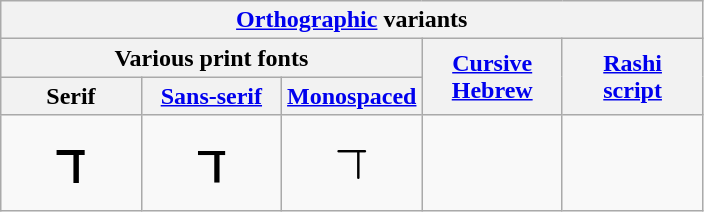<table class=wikitable style="text-align:center;">
<tr>
<th colspan=5><a href='#'>Orthographic</a> variants</th>
</tr>
<tr>
<th colspan=3>Various print fonts</th>
<th rowspan=2><a href='#'>Cursive<br>Hebrew</a></th>
<th rowspan=2><a href='#'>Rashi<br>script</a></th>
</tr>
<tr>
<th>Serif</th>
<th><a href='#'>Sans-serif</a></th>
<th><a href='#'>Monospaced</a></th>
</tr>
<tr>
<td width=20% style="font:30pt 'Times New Roman', 'SBL Hebrew', David, Narkisim, 'New Peninim MT', 'Taamey Frank CLM', serif;">ד</td>
<td width=20% style="font:29pt Arial, 'DejaVu Sans Condensed', 'DejaVu Sans', Tahoma, 'Noto Sans Hebrew', Alef, sans-serif;">ד</td>
<td width=20% style="font:30pt 'Courier New', 'Miriam Fixed', 'Miriam Mono CLM', FreeMono, monospace;">ד</td>
<td width=20%></td>
<td width=20%></td>
</tr>
</table>
